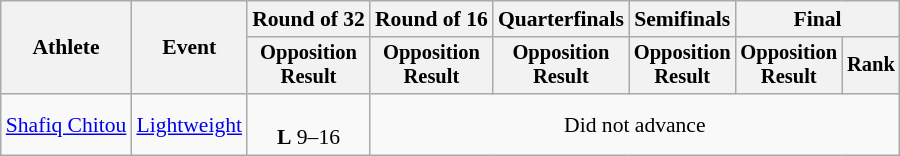<table class="wikitable" style="font-size:90%">
<tr>
<th rowspan=2>Athlete</th>
<th rowspan=2>Event</th>
<th>Round of 32</th>
<th>Round of 16</th>
<th>Quarterfinals</th>
<th>Semifinals</th>
<th colspan=2>Final</th>
</tr>
<tr style="font-size:95%">
<th>Opposition<br>Result</th>
<th>Opposition<br>Result</th>
<th>Opposition<br>Result</th>
<th>Opposition<br>Result</th>
<th>Opposition<br>Result</th>
<th>Rank</th>
</tr>
<tr align=center>
<td align=left><a href='#'>Shafiq Chitou</a></td>
<td align=left><a href='#'>Lightweight</a></td>
<td><br><strong>L</strong> 9–16</td>
<td colspan=5>Did not advance</td>
</tr>
</table>
